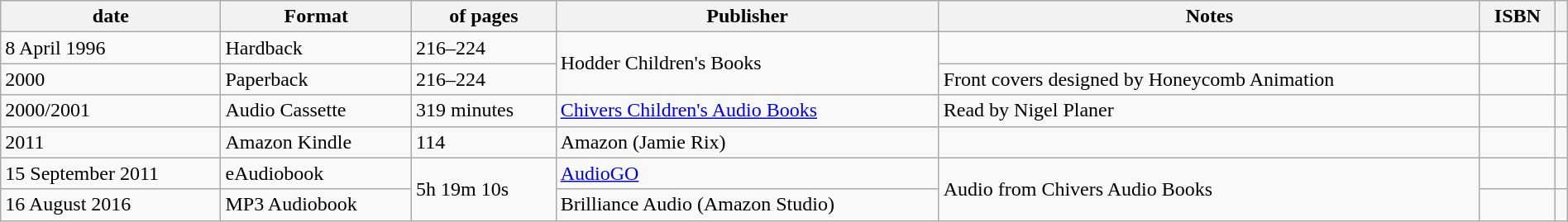<table class="wikitable"; width="100%">
<tr>
<th> date</th>
<th>Format</th>
<th> of pages</th>
<th>Publisher</th>
<th>Notes</th>
<th>ISBN</th>
<th></th>
</tr>
<tr>
<td>8 April 1996</td>
<td>Hardback</td>
<td>216–224</td>
<td rowspan=2>Hodder Children's Books</td>
<td></td>
<td></td>
<td></td>
</tr>
<tr>
<td>2000</td>
<td>Paperback</td>
<td>216–224</td>
<td>Front covers designed by Honeycomb Animation</td>
<td></td>
<td></td>
</tr>
<tr>
<td>2000/2001</td>
<td>Audio Cassette</td>
<td>319 minutes</td>
<td><a href='#'>Chivers Children's Audio Books</a></td>
<td>Read by Nigel Planer</td>
<td></td>
<td></td>
</tr>
<tr>
<td>2011</td>
<td>Amazon Kindle</td>
<td>114</td>
<td>Amazon (Jamie Rix)</td>
<td></td>
<td></td>
<td></td>
</tr>
<tr>
<td>15 September 2011</td>
<td>eAudiobook</td>
<td rowspan=2>5h 19m 10s</td>
<td><a href='#'>AudioGO</a></td>
<td rowspan=2>Audio from Chivers Audio Books</td>
<td></td>
<td></td>
</tr>
<tr>
<td>16 August 2016</td>
<td>MP3 Audiobook</td>
<td>Brilliance Audio (Amazon Studio)</td>
<td></td>
<td></td>
</tr>
</table>
